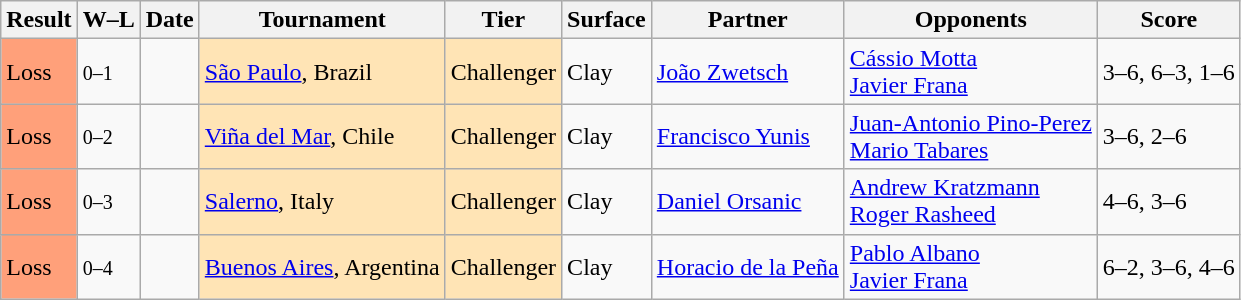<table class="sortable wikitable">
<tr>
<th>Result</th>
<th class="unsortable">W–L</th>
<th>Date</th>
<th>Tournament</th>
<th>Tier</th>
<th>Surface</th>
<th>Partner</th>
<th>Opponents</th>
<th class="unsortable">Score</th>
</tr>
<tr>
<td style="background:#ffa07a;">Loss</td>
<td><small>0–1</small></td>
<td></td>
<td style="background:moccasin;"><a href='#'>São Paulo</a>, Brazil</td>
<td style="background:moccasin;">Challenger</td>
<td>Clay</td>
<td> <a href='#'>João Zwetsch</a></td>
<td> <a href='#'>Cássio Motta</a> <br>  <a href='#'>Javier Frana</a></td>
<td>3–6, 6–3, 1–6</td>
</tr>
<tr>
<td style="background:#ffa07a;">Loss</td>
<td><small>0–2</small></td>
<td></td>
<td style="background:moccasin;"><a href='#'>Viña del Mar</a>, Chile</td>
<td style="background:moccasin;">Challenger</td>
<td>Clay</td>
<td> <a href='#'>Francisco Yunis</a></td>
<td> <a href='#'>Juan-Antonio Pino-Perez</a> <br>  <a href='#'>Mario Tabares</a></td>
<td>3–6, 2–6</td>
</tr>
<tr>
<td style="background:#ffa07a;">Loss</td>
<td><small>0–3</small></td>
<td></td>
<td style="background:moccasin;"><a href='#'>Salerno</a>, Italy</td>
<td style="background:moccasin;">Challenger</td>
<td>Clay</td>
<td> <a href='#'>Daniel Orsanic</a></td>
<td> <a href='#'>Andrew Kratzmann</a> <br>  <a href='#'>Roger Rasheed</a></td>
<td>4–6, 3–6</td>
</tr>
<tr>
<td style="background:#ffa07a;">Loss</td>
<td><small>0–4</small></td>
<td></td>
<td style="background:moccasin;"><a href='#'>Buenos Aires</a>, Argentina</td>
<td style="background:moccasin;">Challenger</td>
<td>Clay</td>
<td> <a href='#'>Horacio de la Peña</a></td>
<td> <a href='#'>Pablo Albano</a> <br>  <a href='#'>Javier Frana</a></td>
<td>6–2, 3–6, 4–6</td>
</tr>
</table>
